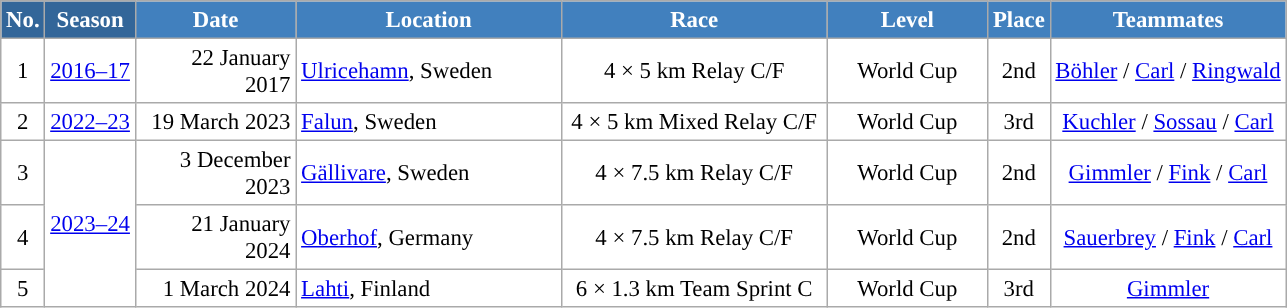<table class="wikitable sortable" style="font-size:95%; text-align:center; border:grey solid 1px; border-collapse:collapse; background:#ffffff;">
<tr style="background:#efefef;">
<th style="background-color:#369; color:white;">No.</th>
<th style="background-color:#369; color:white;">Season</th>
<th style="background-color:#4180be; color:white; width:100px;">Date</th>
<th style="background-color:#4180be; color:white; width:170px;">Location</th>
<th style="background-color:#4180be; color:white; width:170px;">Race</th>
<th style="background-color:#4180be; color:white; width:100px;">Level</th>
<th style="background-color:#4180be; color:white;">Place</th>
<th style="background-color:#4180be; color:white;">Teammates</th>
</tr>
<tr>
<td align=center>1</td>
<td align=center><a href='#'>2016–17</a></td>
<td align=right>22 January 2017</td>
<td align=left> <a href='#'>Ulricehamn</a>, Sweden</td>
<td>4 × 5 km Relay C/F</td>
<td>World Cup</td>
<td>2nd</td>
<td><a href='#'>Böhler</a> / <a href='#'>Carl</a> / <a href='#'>Ringwald</a></td>
</tr>
<tr>
<td align=center>2</td>
<td align=center><a href='#'>2022–23</a></td>
<td align=right>19 March 2023</td>
<td align=left> <a href='#'>Falun</a>, Sweden</td>
<td>4 × 5 km Mixed Relay C/F</td>
<td>World Cup</td>
<td>3rd</td>
<td><a href='#'>Kuchler</a> / <a href='#'>Sossau</a> / <a href='#'>Carl</a></td>
</tr>
<tr>
<td align=center>3</td>
<td rowspan=3 align=center><a href='#'>2023–24</a></td>
<td align=right>3 December 2023</td>
<td align=left> <a href='#'>Gällivare</a>, Sweden</td>
<td>4  × 7.5 km Relay C/F</td>
<td>World Cup</td>
<td>2nd</td>
<td><a href='#'>Gimmler</a> / <a href='#'>Fink</a> / <a href='#'>Carl</a></td>
</tr>
<tr>
<td align=center>4</td>
<td align=right>21 January 2024</td>
<td align=left> <a href='#'>Oberhof</a>, Germany</td>
<td>4 × 7.5 km Relay C/F</td>
<td>World Cup</td>
<td>2nd</td>
<td><a href='#'>Sauerbrey</a> / <a href='#'>Fink</a> / <a href='#'>Carl</a></td>
</tr>
<tr>
<td align=center>5</td>
<td align=right>1 March 2024</td>
<td align=left> <a href='#'>Lahti</a>, Finland</td>
<td>6 × 1.3 km Team Sprint C</td>
<td>World Cup</td>
<td>3rd</td>
<td><a href='#'>Gimmler</a></td>
</tr>
</table>
